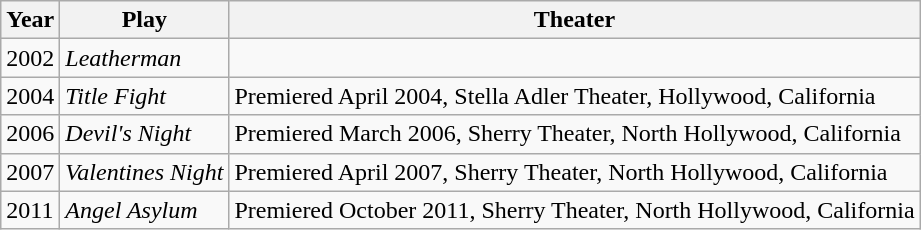<table class="wikitable sortable">
<tr>
<th>Year</th>
<th>Play</th>
<th>Theater</th>
</tr>
<tr>
<td>2002</td>
<td><em>Leatherman</em></td>
<td></td>
</tr>
<tr>
<td>2004</td>
<td><em>Title Fight</em></td>
<td>Premiered April 2004, Stella Adler Theater, Hollywood, California</td>
</tr>
<tr>
<td>2006</td>
<td><em>Devil's Night</em></td>
<td>Premiered March 2006, Sherry Theater, North Hollywood, California</td>
</tr>
<tr>
<td>2007</td>
<td><em>Valentines Night</em></td>
<td>Premiered April 2007, Sherry Theater, North Hollywood, California</td>
</tr>
<tr>
<td>2011</td>
<td><em>Angel Asylum</em></td>
<td>Premiered October 2011, Sherry Theater, North Hollywood, California</td>
</tr>
</table>
